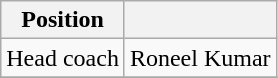<table class="wikitable">
<tr>
<th>Position</th>
<th></th>
</tr>
<tr>
<td>Head coach</td>
<td> Roneel Kumar</td>
</tr>
<tr>
</tr>
</table>
